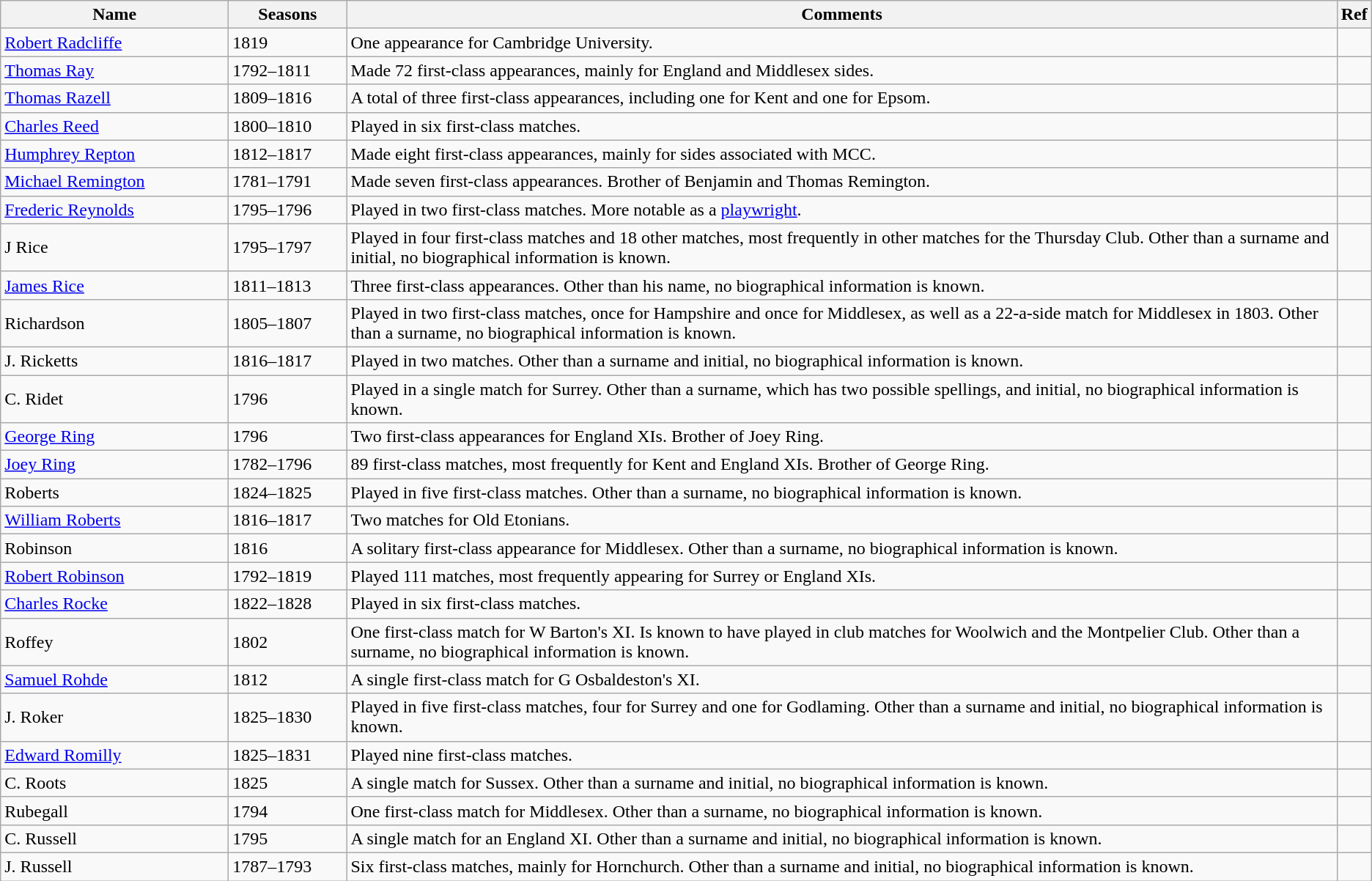<table class="wikitable">
<tr>
<th style="width:200px">Name</th>
<th style="width: 100px">Seasons</th>
<th>Comments</th>
<th>Ref</th>
</tr>
<tr>
<td><a href='#'>Robert Radcliffe</a></td>
<td>1819</td>
<td>One appearance for Cambridge University.</td>
<td></td>
</tr>
<tr>
<td><a href='#'>Thomas Ray</a></td>
<td>1792–1811</td>
<td>Made 72 first-class appearances, mainly for England and Middlesex sides.</td>
<td></td>
</tr>
<tr>
<td><a href='#'>Thomas Razell</a></td>
<td>1809–1816</td>
<td>A total of three first-class appearances, including one for Kent and one for Epsom.</td>
<td></td>
</tr>
<tr>
<td><a href='#'>Charles Reed</a></td>
<td>1800–1810</td>
<td>Played in six first-class matches.</td>
<td></td>
</tr>
<tr>
<td><a href='#'>Humphrey Repton</a></td>
<td>1812–1817</td>
<td>Made eight first-class appearances, mainly for sides associated with MCC.</td>
<td></td>
</tr>
<tr>
<td><a href='#'>Michael Remington</a></td>
<td>1781–1791</td>
<td>Made seven first-class appearances. Brother of Benjamin and Thomas Remington.</td>
<td></td>
</tr>
<tr>
<td><a href='#'>Frederic Reynolds</a></td>
<td>1795–1796</td>
<td>Played in two first-class matches. More notable as a <a href='#'>playwright</a>.</td>
<td></td>
</tr>
<tr>
<td>J Rice</td>
<td>1795–1797</td>
<td>Played in four first-class matches and 18 other matches, most frequently in other matches for the Thursday Club. Other than a surname and initial, no biographical information is known.</td>
<td></td>
</tr>
<tr>
<td><a href='#'>James Rice</a></td>
<td>1811–1813</td>
<td>Three first-class appearances. Other than his name, no biographical information is known.</td>
<td></td>
</tr>
<tr>
<td>Richardson</td>
<td>1805–1807</td>
<td>Played in two first-class matches, once for Hampshire and once for Middlesex, as well as a 22-a-side match for Middlesex in 1803. Other than a surname, no biographical information is known.</td>
<td></td>
</tr>
<tr>
<td>J. Ricketts</td>
<td>1816–1817</td>
<td>Played in two matches. Other than a surname and initial, no biographical information is known.</td>
<td></td>
</tr>
<tr>
<td>C. Ridet</td>
<td>1796</td>
<td>Played in a single match for Surrey. Other than a surname, which has two possible spellings, and initial, no biographical information is known.</td>
<td></td>
</tr>
<tr>
<td><a href='#'>George Ring</a></td>
<td>1796</td>
<td>Two first-class appearances for England XIs. Brother of Joey Ring.</td>
<td></td>
</tr>
<tr>
<td><a href='#'>Joey Ring</a></td>
<td>1782–1796</td>
<td>89 first-class matches, most frequently for Kent and England XIs. Brother of George Ring.</td>
<td></td>
</tr>
<tr>
<td>Roberts</td>
<td>1824–1825</td>
<td>Played in five first-class matches. Other than a surname, no biographical information is known.</td>
<td></td>
</tr>
<tr>
<td><a href='#'>William Roberts</a></td>
<td>1816–1817</td>
<td>Two matches for Old Etonians.</td>
<td></td>
</tr>
<tr>
<td>Robinson</td>
<td>1816</td>
<td>A solitary first-class appearance for Middlesex. Other than a surname, no biographical information is known.</td>
<td></td>
</tr>
<tr>
<td><a href='#'>Robert Robinson</a></td>
<td>1792–1819</td>
<td>Played 111 matches, most frequently appearing for Surrey or England XIs.</td>
<td></td>
</tr>
<tr>
<td><a href='#'>Charles Rocke</a></td>
<td>1822–1828</td>
<td>Played in six first-class matches.</td>
<td></td>
</tr>
<tr>
<td>Roffey</td>
<td>1802</td>
<td>One first-class match for W Barton's XI. Is known to have played in club matches for Woolwich and the Montpelier Club. Other than a surname, no biographical information is known.</td>
<td></td>
</tr>
<tr>
<td><a href='#'>Samuel Rohde</a></td>
<td>1812</td>
<td>A single first-class match for G Osbaldeston's XI.</td>
<td></td>
</tr>
<tr>
<td>J. Roker</td>
<td>1825–1830</td>
<td>Played in five first-class matches, four for Surrey and one for Godlaming. Other than a surname and initial, no biographical information is known.</td>
<td></td>
</tr>
<tr>
<td><a href='#'>Edward Romilly</a></td>
<td>1825–1831</td>
<td>Played nine first-class matches.</td>
<td></td>
</tr>
<tr>
<td>C. Roots</td>
<td>1825</td>
<td>A single match for Sussex. Other than a surname and initial, no biographical information is known.</td>
<td></td>
</tr>
<tr>
<td>Rubegall</td>
<td>1794</td>
<td>One first-class match for Middlesex. Other than a surname, no biographical information is known.</td>
<td></td>
</tr>
<tr>
<td>C. Russell</td>
<td>1795</td>
<td>A single match for an England XI. Other than a surname and initial, no biographical information is known.</td>
<td></td>
</tr>
<tr>
<td>J. Russell</td>
<td>1787–1793</td>
<td>Six first-class matches, mainly for Hornchurch. Other than a surname and initial, no biographical information is known.</td>
<td></td>
</tr>
</table>
